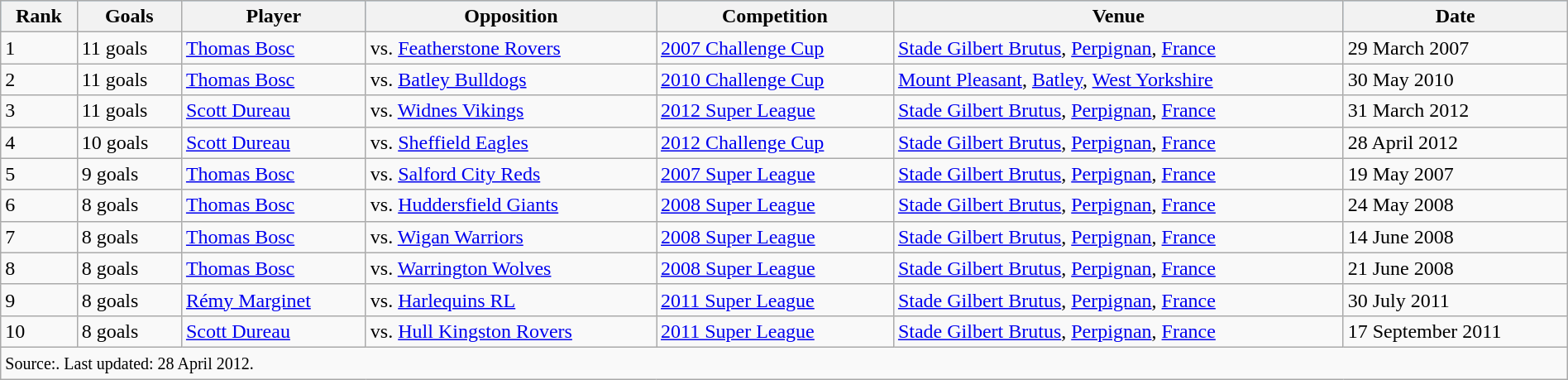<table class="wikitable" style="width:100%;">
<tr style="background:#87cefa;">
<th>Rank</th>
<th>Goals</th>
<th>Player</th>
<th>Opposition</th>
<th>Competition</th>
<th>Venue</th>
<th>Date</th>
</tr>
<tr>
<td>1</td>
<td>11 goals</td>
<td> <a href='#'>Thomas Bosc</a></td>
<td>vs. <a href='#'>Featherstone Rovers</a></td>
<td><a href='#'>2007 Challenge Cup</a></td>
<td> <a href='#'>Stade Gilbert Brutus</a>, <a href='#'>Perpignan</a>, <a href='#'>France</a></td>
<td>29 March 2007</td>
</tr>
<tr>
<td>2</td>
<td>11 goals</td>
<td> <a href='#'>Thomas Bosc</a></td>
<td>vs. <a href='#'>Batley Bulldogs</a></td>
<td><a href='#'>2010 Challenge Cup</a></td>
<td> <a href='#'>Mount Pleasant</a>, <a href='#'>Batley</a>, <a href='#'>West Yorkshire</a></td>
<td>30 May 2010</td>
</tr>
<tr>
<td>3</td>
<td>11 goals</td>
<td> <a href='#'>Scott Dureau</a></td>
<td>vs. <a href='#'>Widnes Vikings</a></td>
<td><a href='#'>2012 Super League</a></td>
<td> <a href='#'>Stade Gilbert Brutus</a>, <a href='#'>Perpignan</a>, <a href='#'>France</a></td>
<td>31 March 2012</td>
</tr>
<tr>
<td>4</td>
<td>10 goals</td>
<td> <a href='#'>Scott Dureau</a></td>
<td>vs. <a href='#'>Sheffield Eagles</a></td>
<td><a href='#'>2012 Challenge Cup</a></td>
<td> <a href='#'>Stade Gilbert Brutus</a>, <a href='#'>Perpignan</a>, <a href='#'>France</a></td>
<td>28 April 2012</td>
</tr>
<tr>
<td>5</td>
<td>9 goals</td>
<td> <a href='#'>Thomas Bosc</a></td>
<td>vs. <a href='#'>Salford City Reds</a></td>
<td><a href='#'>2007 Super League</a></td>
<td> <a href='#'>Stade Gilbert Brutus</a>, <a href='#'>Perpignan</a>, <a href='#'>France</a></td>
<td>19 May 2007</td>
</tr>
<tr>
<td>6</td>
<td>8 goals</td>
<td> <a href='#'>Thomas Bosc</a></td>
<td>vs. <a href='#'>Huddersfield Giants</a></td>
<td><a href='#'>2008 Super League</a></td>
<td> <a href='#'>Stade Gilbert Brutus</a>, <a href='#'>Perpignan</a>, <a href='#'>France</a></td>
<td>24 May 2008</td>
</tr>
<tr>
<td>7</td>
<td>8 goals</td>
<td> <a href='#'>Thomas Bosc</a></td>
<td>vs. <a href='#'>Wigan Warriors</a></td>
<td><a href='#'>2008 Super League</a></td>
<td> <a href='#'>Stade Gilbert Brutus</a>, <a href='#'>Perpignan</a>, <a href='#'>France</a></td>
<td>14 June 2008</td>
</tr>
<tr>
<td>8</td>
<td>8 goals</td>
<td> <a href='#'>Thomas Bosc</a></td>
<td>vs. <a href='#'>Warrington Wolves</a></td>
<td><a href='#'>2008 Super League</a></td>
<td> <a href='#'>Stade Gilbert Brutus</a>, <a href='#'>Perpignan</a>, <a href='#'>France</a></td>
<td>21 June 2008</td>
</tr>
<tr>
<td>9</td>
<td>8 goals</td>
<td> <a href='#'>Rémy Marginet</a></td>
<td>vs. <a href='#'>Harlequins RL</a></td>
<td><a href='#'>2011 Super League</a></td>
<td> <a href='#'>Stade Gilbert Brutus</a>, <a href='#'>Perpignan</a>, <a href='#'>France</a></td>
<td>30 July 2011</td>
</tr>
<tr>
<td>10</td>
<td>8 goals</td>
<td> <a href='#'>Scott Dureau</a></td>
<td>vs. <a href='#'>Hull Kingston Rovers</a></td>
<td><a href='#'>2011 Super League</a></td>
<td> <a href='#'>Stade Gilbert Brutus</a>, <a href='#'>Perpignan</a>, <a href='#'>France</a></td>
<td>17 September 2011</td>
</tr>
<tr>
<td colspan=7><small>Source:. Last updated: 28 April 2012.</small></td>
</tr>
</table>
